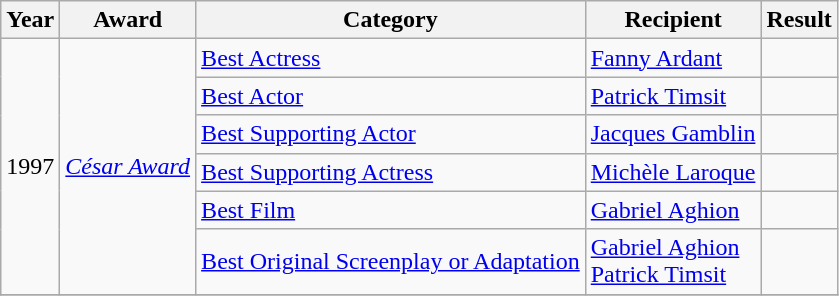<table class="wikitable sortable">
<tr>
<th>Year</th>
<th>Award</th>
<th>Category</th>
<th>Recipient</th>
<th>Result</th>
</tr>
<tr>
<td rowspan=6>1997</td>
<td rowspan=6><em><a href='#'>César Award</a></em></td>
<td><a href='#'>Best Actress</a></td>
<td><a href='#'>Fanny Ardant</a></td>
<td></td>
</tr>
<tr>
<td><a href='#'>Best Actor</a></td>
<td><a href='#'>Patrick Timsit</a></td>
<td></td>
</tr>
<tr>
<td><a href='#'>Best Supporting Actor</a></td>
<td><a href='#'>Jacques Gamblin</a></td>
<td></td>
</tr>
<tr>
<td><a href='#'>Best Supporting Actress</a></td>
<td><a href='#'>Michèle Laroque</a></td>
<td></td>
</tr>
<tr>
<td><a href='#'>Best Film</a></td>
<td><a href='#'>Gabriel Aghion</a></td>
<td></td>
</tr>
<tr>
<td><a href='#'>Best Original Screenplay or Adaptation</a></td>
<td><a href='#'>Gabriel Aghion</a><br><a href='#'>Patrick Timsit</a></td>
<td></td>
</tr>
<tr>
</tr>
</table>
